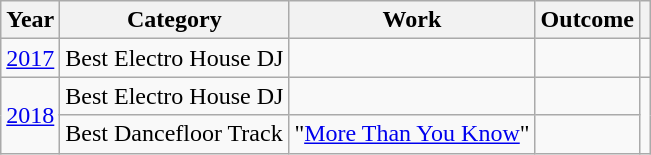<table class="wikitable">
<tr>
<th>Year</th>
<th>Category</th>
<th>Work</th>
<th>Outcome</th>
<th></th>
</tr>
<tr>
<td><a href='#'>2017</a></td>
<td>Best Electro House DJ</td>
<td></td>
<td></td>
<td></td>
</tr>
<tr>
<td rowspan="2"><a href='#'>2018</a></td>
<td>Best Electro House DJ</td>
<td></td>
<td></td>
<td rowspan="2"></td>
</tr>
<tr>
<td>Best Dancefloor Track</td>
<td>"<a href='#'>More Than You Know</a>"</td>
<td></td>
</tr>
</table>
